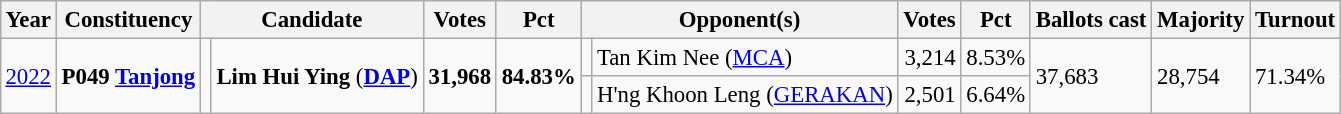<table class="wikitable" style="margin:0.5em ; font-size:95%">
<tr>
<th>Year</th>
<th>Constituency</th>
<th colspan=2>Candidate</th>
<th>Votes</th>
<th>Pct</th>
<th colspan=2>Opponent(s)</th>
<th>Votes</th>
<th>Pct</th>
<th>Ballots cast</th>
<th>Majority</th>
<th>Turnout</th>
</tr>
<tr>
<td rowspan=2><a href='#'>2022</a></td>
<td rowspan="2"><strong>P049 <a href='#'>Tanjong</a></strong></td>
<td rowspan=2 ></td>
<td rowspan=2><strong>Lim Hui Ying</strong> (<a href='#'><strong>DAP</strong></a>)</td>
<td rowspan=2 align="right"><strong>31,968</strong></td>
<td rowspan=2><strong>84.83%</strong></td>
<td></td>
<td>Tan Kim Nee (<a href='#'>MCA</a>)</td>
<td align="right">3,214</td>
<td align="right">8.53%</td>
<td rowspan=2>37,683</td>
<td rowspan=2>28,754</td>
<td rowspan=2>71.34%</td>
</tr>
<tr>
<td bgcolor=></td>
<td>H'ng Khoon Leng (<a href='#'>GERAKAN</a>)</td>
<td align="right">2,501</td>
<td align="right">6.64%</td>
</tr>
</table>
